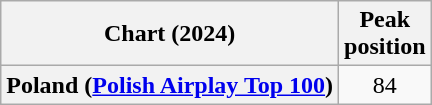<table class="wikitable sortable plainrowheaders" style="text-align:center">
<tr>
<th>Chart (2024)</th>
<th>Peak<br>position</th>
</tr>
<tr>
<th scope="row">Poland (<a href='#'>Polish Airplay Top 100</a>)</th>
<td>84</td>
</tr>
</table>
